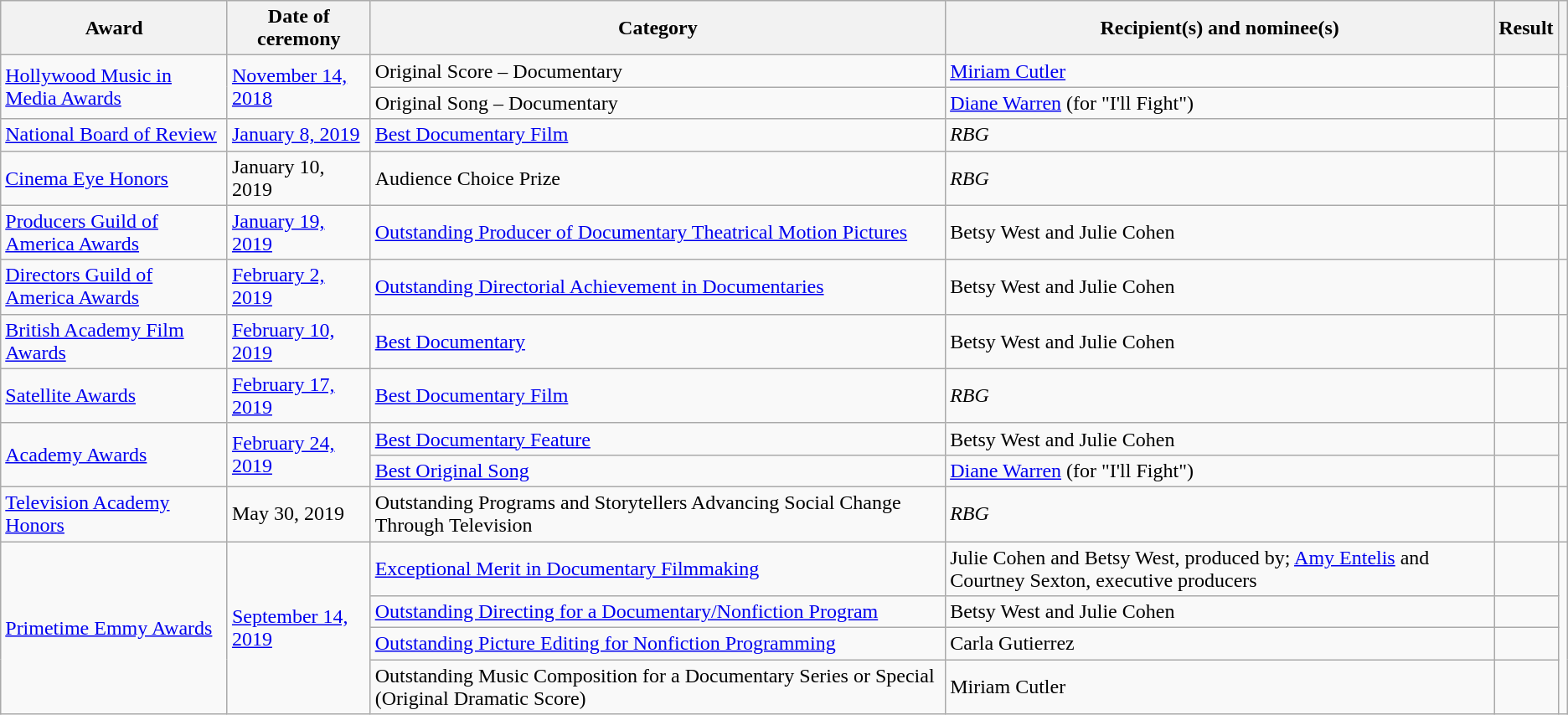<table class="wikitable sortable">
<tr>
<th>Award</th>
<th>Date of ceremony</th>
<th>Category</th>
<th>Recipient(s) and nominee(s)</th>
<th>Result</th>
<th class="unsortable"></th>
</tr>
<tr>
<td rowspan="2"><a href='#'>Hollywood Music in Media Awards</a></td>
<td rowspan="2"><a href='#'>November 14, 2018</a></td>
<td>Original Score – Documentary</td>
<td><a href='#'>Miriam Cutler</a></td>
<td></td>
<td rowspan="2" style="text-align:center;"></td>
</tr>
<tr>
<td>Original Song – Documentary</td>
<td><a href='#'>Diane Warren</a> (for "I'll Fight")</td>
<td></td>
</tr>
<tr>
<td><a href='#'>National Board of Review</a></td>
<td><a href='#'>January 8, 2019</a></td>
<td><a href='#'>Best Documentary Film</a></td>
<td><em>RBG</em></td>
<td></td>
<td style="text-align:center;"></td>
</tr>
<tr>
<td><a href='#'>Cinema Eye Honors</a></td>
<td>January 10, 2019</td>
<td>Audience Choice Prize</td>
<td><em>RBG</em></td>
<td></td>
<td style="text-align:center;"></td>
</tr>
<tr>
<td><a href='#'>Producers Guild of America Awards</a></td>
<td><a href='#'>January 19, 2019</a></td>
<td><a href='#'>Outstanding Producer of Documentary Theatrical Motion Pictures</a></td>
<td>Betsy West and Julie Cohen</td>
<td></td>
<td style="text-align:center;"></td>
</tr>
<tr>
<td><a href='#'>Directors Guild of America Awards</a></td>
<td><a href='#'>February 2, 2019</a></td>
<td><a href='#'>Outstanding Directorial Achievement in Documentaries</a></td>
<td>Betsy West and Julie Cohen</td>
<td></td>
<td style="text-align:center;"></td>
</tr>
<tr>
<td><a href='#'>British Academy Film Awards</a></td>
<td><a href='#'>February 10, 2019</a></td>
<td><a href='#'>Best Documentary</a></td>
<td>Betsy West and Julie Cohen</td>
<td></td>
<td style="text-align:center;"><br></td>
</tr>
<tr>
<td><a href='#'>Satellite Awards</a></td>
<td><a href='#'>February 17, 2019</a></td>
<td><a href='#'>Best Documentary Film</a></td>
<td><em>RBG</em></td>
<td></td>
<td style="text-align:center;"></td>
</tr>
<tr>
<td rowspan="2"><a href='#'>Academy Awards</a></td>
<td rowspan="2"><a href='#'>February 24, 2019</a></td>
<td><a href='#'>Best Documentary Feature</a></td>
<td>Betsy West and Julie Cohen</td>
<td></td>
<td rowspan="2" style="text-align:center;"></td>
</tr>
<tr>
<td><a href='#'>Best Original Song</a></td>
<td><a href='#'>Diane Warren</a> (for "I'll Fight")</td>
<td></td>
</tr>
<tr>
<td><a href='#'>Television Academy Honors</a></td>
<td>May 30, 2019</td>
<td>Outstanding Programs and Storytellers Advancing Social Change Through Television</td>
<td><em>RBG</em></td>
<td></td>
<td align="center"></td>
</tr>
<tr>
<td rowspan="4"><a href='#'>Primetime Emmy Awards</a></td>
<td rowspan="4"><a href='#'>September 14, 2019</a></td>
<td><a href='#'>Exceptional Merit in Documentary Filmmaking</a></td>
<td>Julie Cohen and Betsy West, produced by; <a href='#'>Amy Entelis</a> and Courtney Sexton, executive producers</td>
<td></td>
<td rowspan="4" style="text-align:center;"></td>
</tr>
<tr>
<td><a href='#'>Outstanding Directing for a Documentary/Nonfiction Program</a></td>
<td>Betsy West and Julie Cohen</td>
<td></td>
</tr>
<tr>
<td><a href='#'>Outstanding Picture Editing for Nonfiction Programming</a></td>
<td>Carla Gutierrez</td>
<td></td>
</tr>
<tr>
<td>Outstanding Music Composition for a Documentary Series or Special (Original Dramatic Score)</td>
<td>Miriam Cutler</td>
<td></td>
</tr>
</table>
